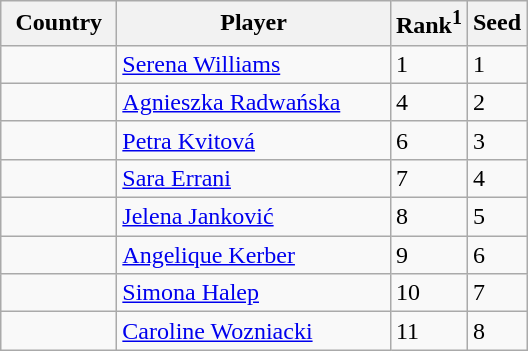<table class="sortable wikitable">
<tr>
<th width="70">Country</th>
<th width="175">Player</th>
<th>Rank<sup>1</sup></th>
<th>Seed</th>
</tr>
<tr>
<td></td>
<td><a href='#'>Serena Williams</a></td>
<td>1</td>
<td>1</td>
</tr>
<tr>
<td></td>
<td><a href='#'>Agnieszka Radwańska</a></td>
<td>4</td>
<td>2</td>
</tr>
<tr>
<td></td>
<td><a href='#'>Petra Kvitová</a></td>
<td>6</td>
<td>3</td>
</tr>
<tr>
<td></td>
<td><a href='#'>Sara Errani</a></td>
<td>7</td>
<td>4</td>
</tr>
<tr>
<td></td>
<td><a href='#'>Jelena Janković</a></td>
<td>8</td>
<td>5</td>
</tr>
<tr>
<td></td>
<td><a href='#'>Angelique Kerber</a></td>
<td>9</td>
<td>6</td>
</tr>
<tr>
<td></td>
<td><a href='#'>Simona Halep</a></td>
<td>10</td>
<td>7</td>
</tr>
<tr>
<td></td>
<td><a href='#'>Caroline Wozniacki</a></td>
<td>11</td>
<td>8</td>
</tr>
</table>
